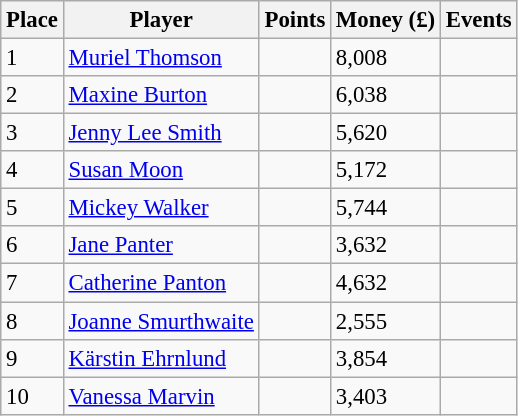<table class="wikitable" style="font-size:95%">
<tr>
<th>Place</th>
<th>Player</th>
<th>Points</th>
<th>Money (£)</th>
<th>Events</th>
</tr>
<tr>
<td>1</td>
<td> <a href='#'>Muriel Thomson</a></td>
<td></td>
<td>8,008</td>
<td></td>
</tr>
<tr>
<td>2</td>
<td> <a href='#'>Maxine Burton</a></td>
<td></td>
<td>6,038</td>
<td></td>
</tr>
<tr>
<td>3</td>
<td> <a href='#'>Jenny Lee Smith</a></td>
<td></td>
<td>5,620</td>
<td></td>
</tr>
<tr>
<td>4</td>
<td> <a href='#'>Susan Moon</a></td>
<td></td>
<td>5,172</td>
<td></td>
</tr>
<tr>
<td>5</td>
<td> <a href='#'>Mickey Walker</a></td>
<td></td>
<td>5,744</td>
<td></td>
</tr>
<tr>
<td>6</td>
<td> <a href='#'>Jane Panter</a></td>
<td></td>
<td>3,632</td>
<td></td>
</tr>
<tr>
<td>7</td>
<td> <a href='#'>Catherine Panton</a></td>
<td></td>
<td>4,632</td>
<td></td>
</tr>
<tr>
<td>8</td>
<td> <a href='#'>Joanne Smurthwaite</a></td>
<td></td>
<td>2,555</td>
<td></td>
</tr>
<tr>
<td>9</td>
<td> <a href='#'>Kärstin Ehrnlund</a></td>
<td></td>
<td>3,854</td>
<td></td>
</tr>
<tr>
<td>10</td>
<td> <a href='#'>Vanessa Marvin</a></td>
<td></td>
<td>3,403</td>
<td></td>
</tr>
</table>
